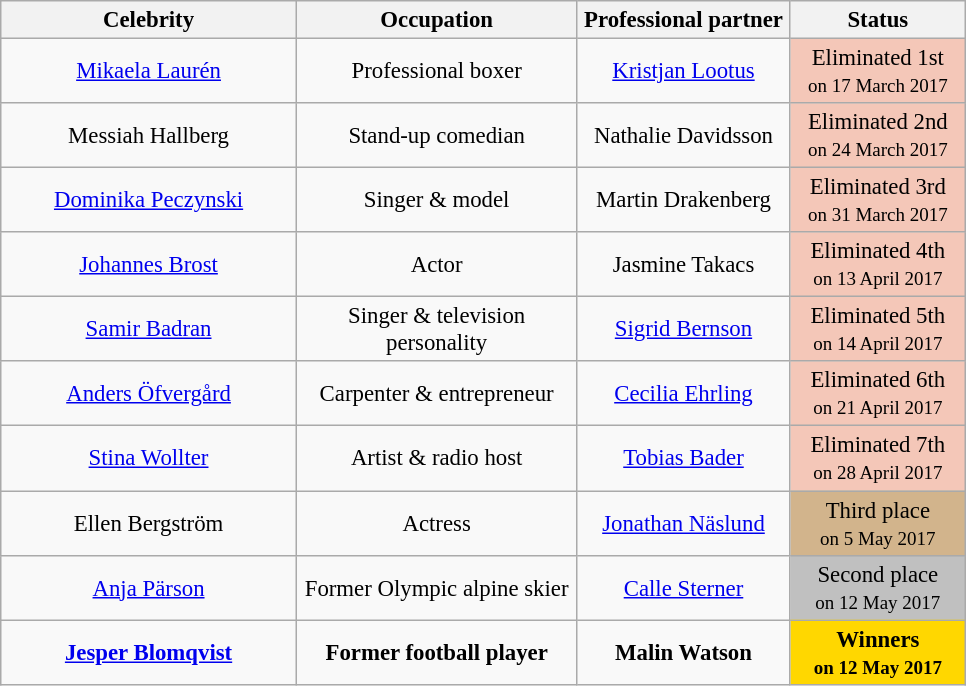<table class="wikitable" align=center border="2" cellpadding="3" cellspacing="0" style="text-align:center; font-size:95%">
<tr>
<th width="190">Celebrity</th>
<th width="180">Occupation</th>
<th width="135">Professional partner</th>
<th width="110">Status</th>
</tr>
<tr>
<td><a href='#'>Mikaela Laurén</a></td>
<td>Professional boxer</td>
<td><a href='#'>Kristjan Lootus</a></td>
<td bgcolor="#F4C7B8">Eliminated 1st<br><small>on 17 March 2017</small></td>
</tr>
<tr>
<td>Messiah Hallberg</td>
<td>Stand-up comedian</td>
<td>Nathalie Davidsson</td>
<td bgcolor="#F4C7B8">Eliminated 2nd<br><small>on 24 March 2017</small></td>
</tr>
<tr>
<td><a href='#'>Dominika Peczynski</a></td>
<td>Singer & model</td>
<td>Martin Drakenberg</td>
<td bgcolor="#F4C7B8">Eliminated 3rd<br><small>on 31 March 2017</small></td>
</tr>
<tr>
<td><a href='#'>Johannes Brost</a></td>
<td>Actor</td>
<td>Jasmine Takacs</td>
<td bgcolor="#F4C7B8">Eliminated 4th<br><small>on 13 April 2017</small></td>
</tr>
<tr>
<td><a href='#'>Samir Badran</a></td>
<td>Singer & television personality</td>
<td><a href='#'>Sigrid Bernson</a></td>
<td bgcolor="#F4C7B8">Eliminated 5th<br><small>on 14 April 2017</small></td>
</tr>
<tr>
<td><a href='#'>Anders Öfvergård</a></td>
<td>Carpenter & entrepreneur</td>
<td><a href='#'>Cecilia Ehrling</a></td>
<td bgcolor="#F4C7B8">Eliminated 6th<br><small>on 21 April 2017</small></td>
</tr>
<tr>
<td><a href='#'>Stina Wollter</a></td>
<td>Artist & radio host</td>
<td><a href='#'>Tobias Bader</a></td>
<td bgcolor="#F4C7B8">Eliminated 7th<br><small>on 28 April 2017</small></td>
</tr>
<tr>
<td>Ellen Bergström</td>
<td>Actress</td>
<td><a href='#'>Jonathan Näslund</a></td>
<td bgcolor="tan">Third place<br><small>on 5 May 2017</small></td>
</tr>
<tr>
<td><a href='#'>Anja Pärson</a></td>
<td>Former Olympic alpine skier</td>
<td><a href='#'>Calle Sterner</a></td>
<td bgcolor="silver">Second place<br><small>on 12 May 2017</small></td>
</tr>
<tr>
<td><strong><a href='#'>Jesper Blomqvist</a></strong></td>
<td><strong>Former football player</strong></td>
<td><strong>Malin Watson</strong></td>
<td bgcolor="gold"><strong>Winners</strong><br><small><strong>on 12 May 2017</strong></small></td>
</tr>
</table>
